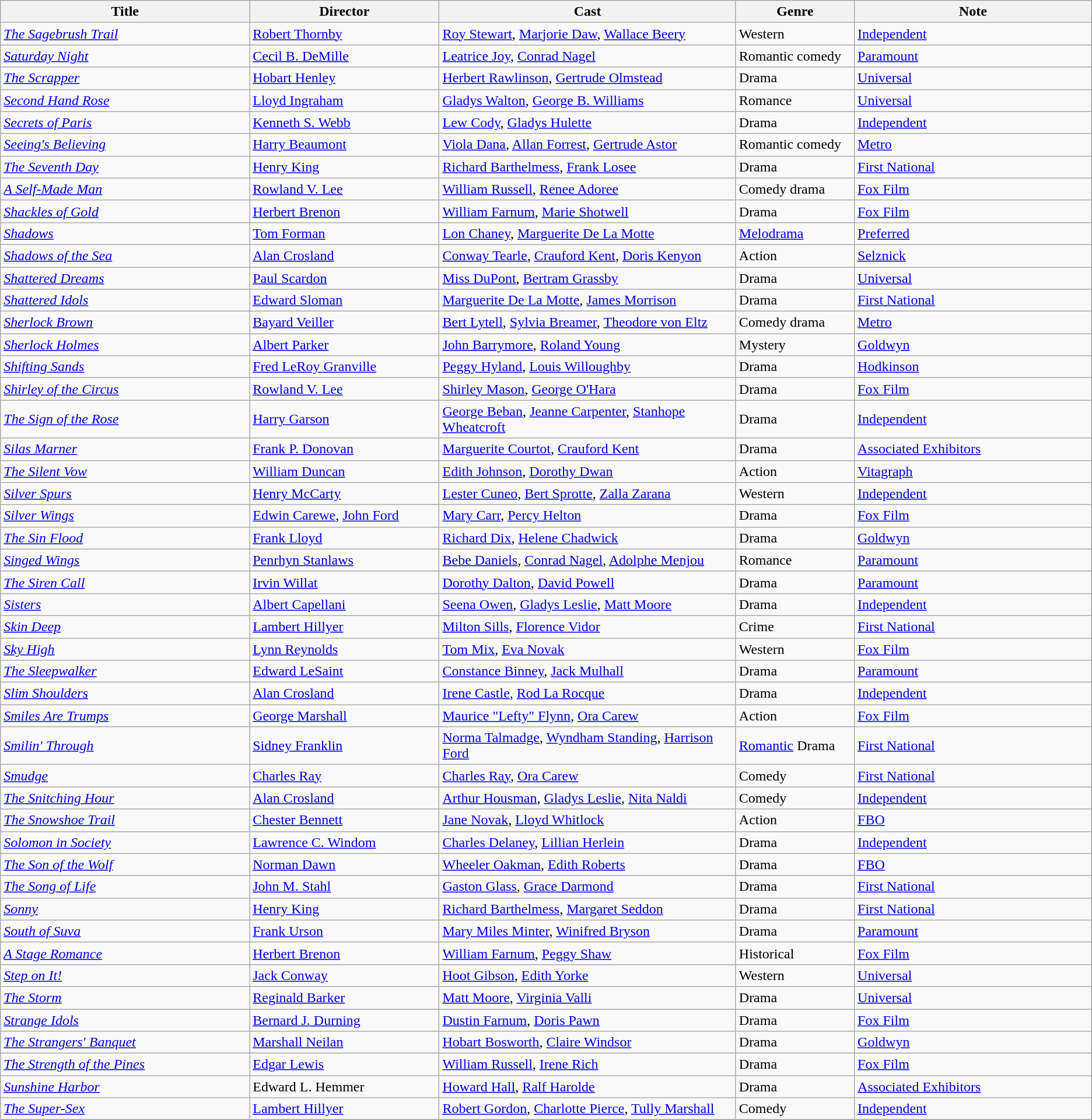<table class="wikitable">
<tr>
<th style="width:21%;">Title</th>
<th style="width:16%;">Director</th>
<th style="width:25%;">Cast</th>
<th style="width:10%;">Genre</th>
<th style="width:20%;">Note</th>
</tr>
<tr>
<td><em><a href='#'>The Sagebrush Trail</a></em></td>
<td><a href='#'>Robert Thornby</a></td>
<td><a href='#'>Roy Stewart</a>, <a href='#'>Marjorie Daw</a>, <a href='#'>Wallace Beery</a></td>
<td>Western</td>
<td><a href='#'>Independent</a></td>
</tr>
<tr>
<td><em><a href='#'>Saturday Night</a></em></td>
<td><a href='#'>Cecil B. DeMille</a></td>
<td><a href='#'>Leatrice Joy</a>, <a href='#'>Conrad Nagel</a></td>
<td>Romantic comedy</td>
<td><a href='#'>Paramount</a></td>
</tr>
<tr>
<td><em><a href='#'>The Scrapper</a></em></td>
<td><a href='#'>Hobart Henley</a></td>
<td><a href='#'>Herbert Rawlinson</a>, <a href='#'>Gertrude Olmstead</a></td>
<td>Drama</td>
<td><a href='#'>Universal</a></td>
</tr>
<tr>
<td><em><a href='#'>Second Hand Rose</a></em></td>
<td><a href='#'>Lloyd Ingraham</a></td>
<td><a href='#'>Gladys Walton</a>, <a href='#'>George B. Williams</a></td>
<td>Romance</td>
<td><a href='#'>Universal</a></td>
</tr>
<tr>
<td><em><a href='#'>Secrets of Paris</a></em></td>
<td><a href='#'>Kenneth S. Webb</a></td>
<td><a href='#'>Lew Cody</a>, <a href='#'>Gladys Hulette</a></td>
<td>Drama</td>
<td><a href='#'>Independent</a></td>
</tr>
<tr>
<td><em><a href='#'>Seeing's Believing</a></em></td>
<td><a href='#'>Harry Beaumont</a></td>
<td><a href='#'>Viola Dana</a>, <a href='#'>Allan Forrest</a>, <a href='#'>Gertrude Astor</a></td>
<td>Romantic comedy</td>
<td><a href='#'>Metro</a></td>
</tr>
<tr>
<td><em><a href='#'>The Seventh Day</a></em></td>
<td><a href='#'>Henry King</a></td>
<td><a href='#'>Richard Barthelmess</a>, <a href='#'>Frank Losee</a></td>
<td>Drama</td>
<td><a href='#'>First National</a></td>
</tr>
<tr>
<td><em><a href='#'>A Self-Made Man</a></em></td>
<td><a href='#'>Rowland V. Lee</a></td>
<td><a href='#'>William Russell</a>, <a href='#'>Renee Adoree</a></td>
<td>Comedy drama</td>
<td><a href='#'>Fox Film</a></td>
</tr>
<tr>
<td><em><a href='#'>Shackles of Gold</a></em></td>
<td><a href='#'>Herbert Brenon</a></td>
<td><a href='#'>William Farnum</a>, <a href='#'>Marie Shotwell</a></td>
<td>Drama</td>
<td><a href='#'>Fox Film</a></td>
</tr>
<tr>
<td><em><a href='#'>Shadows</a></em></td>
<td><a href='#'>Tom Forman</a></td>
<td><a href='#'>Lon Chaney</a>, <a href='#'>Marguerite De La Motte</a></td>
<td><a href='#'>Melodrama</a></td>
<td><a href='#'>Preferred</a></td>
</tr>
<tr>
<td><em><a href='#'>Shadows of the Sea</a></em></td>
<td><a href='#'>Alan Crosland</a></td>
<td><a href='#'>Conway Tearle</a>, <a href='#'>Crauford Kent</a>, <a href='#'>Doris Kenyon</a></td>
<td>Action</td>
<td><a href='#'>Selznick</a></td>
</tr>
<tr>
<td><em><a href='#'>Shattered Dreams</a></em></td>
<td><a href='#'>Paul Scardon</a></td>
<td><a href='#'>Miss DuPont</a>, <a href='#'>Bertram Grassby</a></td>
<td>Drama</td>
<td><a href='#'>Universal</a></td>
</tr>
<tr>
<td><em><a href='#'>Shattered Idols</a></em></td>
<td><a href='#'>Edward Sloman</a></td>
<td><a href='#'>Marguerite De La Motte</a>, <a href='#'>James Morrison</a></td>
<td>Drama</td>
<td><a href='#'>First National</a></td>
</tr>
<tr>
<td><em><a href='#'>Sherlock Brown</a></em></td>
<td><a href='#'>Bayard Veiller</a></td>
<td><a href='#'>Bert Lytell</a>, <a href='#'>Sylvia Breamer</a>, <a href='#'>Theodore von Eltz</a></td>
<td>Comedy drama</td>
<td><a href='#'>Metro</a></td>
</tr>
<tr>
<td><em><a href='#'>Sherlock Holmes</a></em></td>
<td><a href='#'>Albert Parker</a></td>
<td><a href='#'>John Barrymore</a>, <a href='#'>Roland Young</a></td>
<td>Mystery</td>
<td><a href='#'>Goldwyn</a></td>
</tr>
<tr>
<td><em><a href='#'>Shifting Sands</a></em></td>
<td><a href='#'>Fred LeRoy Granville</a></td>
<td><a href='#'>Peggy Hyland</a>, <a href='#'>Louis Willoughby</a></td>
<td>Drama</td>
<td><a href='#'>Hodkinson</a></td>
</tr>
<tr>
<td><em><a href='#'>Shirley of the Circus</a></em></td>
<td><a href='#'>Rowland V. Lee</a></td>
<td><a href='#'>Shirley Mason</a>, <a href='#'>George O'Hara</a></td>
<td>Drama</td>
<td><a href='#'>Fox Film</a></td>
</tr>
<tr>
<td><em><a href='#'>The Sign of the Rose</a></em></td>
<td><a href='#'>Harry Garson</a></td>
<td><a href='#'>George Beban</a>, <a href='#'>Jeanne Carpenter</a>, <a href='#'>Stanhope Wheatcroft</a></td>
<td>Drama</td>
<td><a href='#'>Independent</a></td>
</tr>
<tr>
<td><em><a href='#'>Silas Marner</a></em></td>
<td><a href='#'>Frank P. Donovan</a></td>
<td><a href='#'>Marguerite Courtot</a>, <a href='#'>Crauford Kent</a></td>
<td>Drama</td>
<td><a href='#'>Associated Exhibitors</a></td>
</tr>
<tr>
<td><em><a href='#'>The Silent Vow</a></em></td>
<td><a href='#'>William Duncan</a></td>
<td><a href='#'>Edith Johnson</a>, <a href='#'>Dorothy Dwan</a></td>
<td>Action</td>
<td><a href='#'>Vitagraph</a></td>
</tr>
<tr>
<td><em><a href='#'>Silver Spurs</a></em></td>
<td><a href='#'>Henry McCarty</a></td>
<td><a href='#'>Lester Cuneo</a>, <a href='#'>Bert Sprotte</a>, <a href='#'>Zalla Zarana</a></td>
<td>Western</td>
<td><a href='#'>Independent</a></td>
</tr>
<tr>
<td><em><a href='#'>Silver Wings</a></em></td>
<td><a href='#'>Edwin Carewe</a>, <a href='#'>John Ford</a></td>
<td><a href='#'>Mary Carr</a>, <a href='#'>Percy Helton</a></td>
<td>Drama</td>
<td><a href='#'>Fox Film</a></td>
</tr>
<tr>
<td><em><a href='#'>The Sin Flood</a></em></td>
<td><a href='#'>Frank Lloyd</a></td>
<td><a href='#'>Richard Dix</a>, <a href='#'>Helene Chadwick</a></td>
<td>Drama</td>
<td><a href='#'>Goldwyn</a></td>
</tr>
<tr>
<td><em><a href='#'>Singed Wings</a></em></td>
<td><a href='#'>Penrhyn Stanlaws</a></td>
<td><a href='#'>Bebe Daniels</a>, <a href='#'>Conrad Nagel</a>, <a href='#'>Adolphe Menjou</a></td>
<td>Romance</td>
<td><a href='#'>Paramount</a></td>
</tr>
<tr>
<td><em><a href='#'>The Siren Call</a></em></td>
<td><a href='#'>Irvin Willat</a></td>
<td><a href='#'>Dorothy Dalton</a>, <a href='#'>David Powell</a></td>
<td>Drama</td>
<td><a href='#'>Paramount</a></td>
</tr>
<tr>
<td><em><a href='#'>Sisters</a></em></td>
<td><a href='#'>Albert Capellani</a></td>
<td><a href='#'>Seena Owen</a>, <a href='#'>Gladys Leslie</a>, <a href='#'>Matt Moore</a></td>
<td>Drama</td>
<td><a href='#'>Independent</a></td>
</tr>
<tr>
<td><em><a href='#'>Skin Deep</a></em></td>
<td><a href='#'>Lambert Hillyer</a></td>
<td><a href='#'>Milton Sills</a>, <a href='#'>Florence Vidor</a></td>
<td>Crime</td>
<td><a href='#'>First National</a></td>
</tr>
<tr>
<td><em><a href='#'>Sky High</a></em></td>
<td><a href='#'>Lynn Reynolds</a></td>
<td><a href='#'>Tom Mix</a>, <a href='#'>Eva Novak</a></td>
<td>Western</td>
<td><a href='#'>Fox Film</a></td>
</tr>
<tr>
<td><em><a href='#'>The Sleepwalker</a></em></td>
<td><a href='#'>Edward LeSaint</a></td>
<td><a href='#'>Constance Binney</a>, <a href='#'>Jack Mulhall</a></td>
<td>Drama</td>
<td><a href='#'>Paramount</a></td>
</tr>
<tr>
<td><em><a href='#'>Slim Shoulders</a></em></td>
<td><a href='#'>Alan Crosland</a></td>
<td><a href='#'>Irene Castle</a>, <a href='#'>Rod La Rocque</a></td>
<td>Drama</td>
<td><a href='#'>Independent</a></td>
</tr>
<tr>
<td><em><a href='#'>Smiles Are Trumps</a></em></td>
<td><a href='#'>George Marshall</a></td>
<td><a href='#'>Maurice "Lefty" Flynn</a>, <a href='#'>Ora Carew</a></td>
<td>Action</td>
<td><a href='#'>Fox Film</a></td>
</tr>
<tr>
<td><em><a href='#'>Smilin' Through</a></em></td>
<td><a href='#'>Sidney Franklin</a></td>
<td><a href='#'>Norma Talmadge</a>, <a href='#'>Wyndham Standing</a>, <a href='#'>Harrison Ford</a></td>
<td><a href='#'>Romantic</a> Drama</td>
<td><a href='#'>First National</a></td>
</tr>
<tr>
<td><em><a href='#'>Smudge</a></em></td>
<td><a href='#'>Charles Ray</a></td>
<td><a href='#'>Charles Ray</a>, <a href='#'>Ora Carew</a></td>
<td>Comedy</td>
<td><a href='#'>First National</a></td>
</tr>
<tr>
<td><em><a href='#'>The Snitching Hour</a></em></td>
<td><a href='#'>Alan Crosland</a></td>
<td><a href='#'>Arthur Housman</a>, <a href='#'>Gladys Leslie</a>, <a href='#'>Nita Naldi</a></td>
<td>Comedy</td>
<td><a href='#'>Independent</a></td>
</tr>
<tr>
<td><em><a href='#'>The Snowshoe Trail</a></em></td>
<td><a href='#'>Chester Bennett</a></td>
<td><a href='#'>Jane Novak</a>, <a href='#'>Lloyd Whitlock</a></td>
<td>Action</td>
<td><a href='#'>FBO</a></td>
</tr>
<tr>
<td><em><a href='#'>Solomon in Society</a></em></td>
<td><a href='#'>Lawrence C. Windom</a></td>
<td><a href='#'>Charles Delaney</a>, <a href='#'>Lillian Herlein</a></td>
<td>Drama</td>
<td><a href='#'>Independent</a></td>
</tr>
<tr>
<td><em><a href='#'>The Son of the Wolf</a></em></td>
<td><a href='#'>Norman Dawn</a></td>
<td><a href='#'>Wheeler Oakman</a>, <a href='#'>Edith Roberts</a></td>
<td>Drama</td>
<td><a href='#'>FBO</a></td>
</tr>
<tr>
<td><em><a href='#'>The Song of Life</a></em></td>
<td><a href='#'>John M. Stahl</a></td>
<td><a href='#'>Gaston Glass</a>, <a href='#'>Grace Darmond</a></td>
<td>Drama</td>
<td><a href='#'>First National</a></td>
</tr>
<tr>
<td><em><a href='#'>Sonny</a></em></td>
<td><a href='#'>Henry King</a></td>
<td><a href='#'>Richard Barthelmess</a>, <a href='#'>Margaret Seddon</a></td>
<td>Drama</td>
<td><a href='#'>First National</a></td>
</tr>
<tr>
<td><em><a href='#'>South of Suva</a></em></td>
<td><a href='#'>Frank Urson</a></td>
<td><a href='#'>Mary Miles Minter</a>, <a href='#'>Winifred Bryson</a></td>
<td>Drama</td>
<td><a href='#'>Paramount</a></td>
</tr>
<tr>
<td><em><a href='#'>A Stage Romance</a></em></td>
<td><a href='#'>Herbert Brenon</a></td>
<td><a href='#'>William Farnum</a>, <a href='#'>Peggy Shaw</a></td>
<td>Historical</td>
<td><a href='#'>Fox Film</a></td>
</tr>
<tr>
<td><em><a href='#'>Step on It!</a></em></td>
<td><a href='#'>Jack Conway</a></td>
<td><a href='#'>Hoot Gibson</a>, <a href='#'>Edith Yorke</a></td>
<td>Western</td>
<td><a href='#'>Universal</a></td>
</tr>
<tr>
<td><em><a href='#'>The Storm</a></em></td>
<td><a href='#'>Reginald Barker</a></td>
<td><a href='#'>Matt Moore</a>, <a href='#'>Virginia Valli</a></td>
<td>Drama</td>
<td><a href='#'>Universal</a></td>
</tr>
<tr>
<td><em><a href='#'>Strange Idols</a></em></td>
<td><a href='#'>Bernard J. Durning</a></td>
<td><a href='#'>Dustin Farnum</a>, <a href='#'>Doris Pawn</a></td>
<td>Drama</td>
<td><a href='#'>Fox Film</a></td>
</tr>
<tr>
<td><em><a href='#'>The Strangers' Banquet</a></em></td>
<td><a href='#'>Marshall Neilan</a></td>
<td><a href='#'>Hobart Bosworth</a>, <a href='#'>Claire Windsor</a></td>
<td>Drama</td>
<td><a href='#'>Goldwyn</a></td>
</tr>
<tr>
<td><em><a href='#'>The Strength of the Pines</a></em></td>
<td><a href='#'>Edgar Lewis</a></td>
<td><a href='#'>William Russell</a>, <a href='#'>Irene Rich</a></td>
<td>Drama</td>
<td><a href='#'>Fox Film</a></td>
</tr>
<tr>
<td><em><a href='#'>Sunshine Harbor</a></em></td>
<td>Edward L. Hemmer</td>
<td><a href='#'>Howard Hall</a>, <a href='#'>Ralf Harolde</a></td>
<td>Drama</td>
<td><a href='#'>Associated Exhibitors</a></td>
</tr>
<tr>
<td><em><a href='#'>The Super-Sex</a></em></td>
<td><a href='#'>Lambert Hillyer</a></td>
<td><a href='#'>Robert Gordon</a>, <a href='#'>Charlotte Pierce</a>, <a href='#'>Tully Marshall</a></td>
<td>Comedy</td>
<td><a href='#'>Independent</a></td>
</tr>
<tr>
</tr>
</table>
